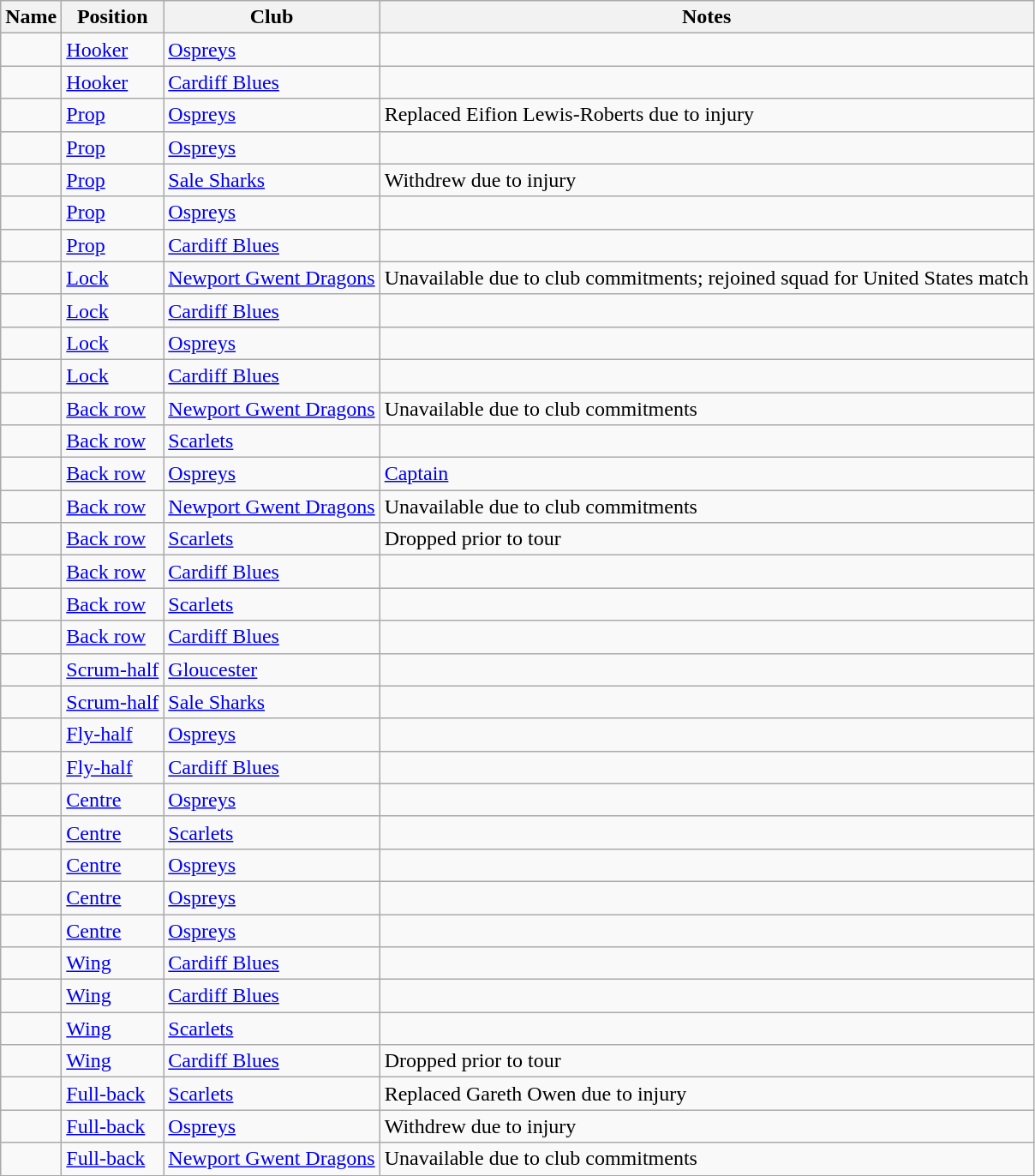<table class="wikitable sortable">
<tr>
<th>Name</th>
<th>Position</th>
<th>Club</th>
<th class="unsortable">Notes</th>
</tr>
<tr>
<td></td>
<td><a href='#'>Hooker</a></td>
<td><a href='#'>Ospreys</a></td>
<td></td>
</tr>
<tr>
<td></td>
<td><a href='#'>Hooker</a></td>
<td><a href='#'>Cardiff Blues</a></td>
<td></td>
</tr>
<tr>
<td></td>
<td><a href='#'>Prop</a></td>
<td><a href='#'>Ospreys</a></td>
<td>Replaced Eifion Lewis-Roberts due to injury</td>
</tr>
<tr>
<td></td>
<td><a href='#'>Prop</a></td>
<td><a href='#'>Ospreys</a></td>
<td></td>
</tr>
<tr>
<td></td>
<td><a href='#'>Prop</a></td>
<td><a href='#'>Sale Sharks</a></td>
<td>Withdrew due to injury</td>
</tr>
<tr>
<td></td>
<td><a href='#'>Prop</a></td>
<td><a href='#'>Ospreys</a></td>
<td></td>
</tr>
<tr>
<td></td>
<td><a href='#'>Prop</a></td>
<td><a href='#'>Cardiff Blues</a></td>
<td></td>
</tr>
<tr>
<td></td>
<td><a href='#'>Lock</a></td>
<td><a href='#'>Newport Gwent Dragons</a></td>
<td>Unavailable due to club commitments; rejoined squad for United States match</td>
</tr>
<tr>
<td></td>
<td><a href='#'>Lock</a></td>
<td><a href='#'>Cardiff Blues</a></td>
<td></td>
</tr>
<tr>
<td></td>
<td><a href='#'>Lock</a></td>
<td><a href='#'>Ospreys</a></td>
<td></td>
</tr>
<tr>
<td></td>
<td><a href='#'>Lock</a></td>
<td><a href='#'>Cardiff Blues</a></td>
<td></td>
</tr>
<tr>
<td></td>
<td><a href='#'>Back row</a></td>
<td><a href='#'>Newport Gwent Dragons</a></td>
<td>Unavailable due to club commitments</td>
</tr>
<tr>
<td></td>
<td><a href='#'>Back row</a></td>
<td><a href='#'>Scarlets</a></td>
<td></td>
</tr>
<tr>
<td></td>
<td><a href='#'>Back row</a></td>
<td><a href='#'>Ospreys</a></td>
<td><a href='#'>Captain</a></td>
</tr>
<tr>
<td></td>
<td><a href='#'>Back row</a></td>
<td><a href='#'>Newport Gwent Dragons</a></td>
<td>Unavailable due to club commitments</td>
</tr>
<tr>
<td></td>
<td><a href='#'>Back row</a></td>
<td><a href='#'>Scarlets</a></td>
<td>Dropped prior to tour</td>
</tr>
<tr>
<td></td>
<td><a href='#'>Back row</a></td>
<td><a href='#'>Cardiff Blues</a></td>
<td></td>
</tr>
<tr>
<td></td>
<td><a href='#'>Back row</a></td>
<td><a href='#'>Scarlets</a></td>
<td></td>
</tr>
<tr>
<td></td>
<td><a href='#'>Back row</a></td>
<td><a href='#'>Cardiff Blues</a></td>
<td></td>
</tr>
<tr>
<td></td>
<td><a href='#'>Scrum-half</a></td>
<td><a href='#'>Gloucester</a></td>
<td></td>
</tr>
<tr>
<td></td>
<td><a href='#'>Scrum-half</a></td>
<td><a href='#'>Sale Sharks</a></td>
<td></td>
</tr>
<tr>
<td></td>
<td><a href='#'>Fly-half</a></td>
<td><a href='#'>Ospreys</a></td>
<td></td>
</tr>
<tr>
<td></td>
<td><a href='#'>Fly-half</a></td>
<td><a href='#'>Cardiff Blues</a></td>
<td></td>
</tr>
<tr>
<td></td>
<td><a href='#'>Centre</a></td>
<td><a href='#'>Ospreys</a></td>
<td></td>
</tr>
<tr>
<td></td>
<td><a href='#'>Centre</a></td>
<td><a href='#'>Scarlets</a></td>
<td></td>
</tr>
<tr>
<td></td>
<td><a href='#'>Centre</a></td>
<td><a href='#'>Ospreys</a></td>
<td></td>
</tr>
<tr>
<td></td>
<td><a href='#'>Centre</a></td>
<td><a href='#'>Ospreys</a></td>
<td></td>
</tr>
<tr>
<td></td>
<td><a href='#'>Centre</a></td>
<td><a href='#'>Ospreys</a></td>
<td></td>
</tr>
<tr>
<td></td>
<td><a href='#'>Wing</a></td>
<td><a href='#'>Cardiff Blues</a></td>
<td></td>
</tr>
<tr>
<td></td>
<td><a href='#'>Wing</a></td>
<td><a href='#'>Cardiff Blues</a></td>
<td></td>
</tr>
<tr>
<td></td>
<td><a href='#'>Wing</a></td>
<td><a href='#'>Scarlets</a></td>
<td></td>
</tr>
<tr>
<td></td>
<td><a href='#'>Wing</a></td>
<td><a href='#'>Cardiff Blues</a></td>
<td>Dropped prior to tour</td>
</tr>
<tr>
<td></td>
<td><a href='#'>Full-back</a></td>
<td><a href='#'>Scarlets</a></td>
<td>Replaced Gareth Owen due to injury</td>
</tr>
<tr>
<td></td>
<td><a href='#'>Full-back</a></td>
<td><a href='#'>Ospreys</a></td>
<td>Withdrew due to injury</td>
</tr>
<tr>
<td></td>
<td><a href='#'>Full-back</a></td>
<td><a href='#'>Newport Gwent Dragons</a></td>
<td>Unavailable due to club commitments</td>
</tr>
</table>
